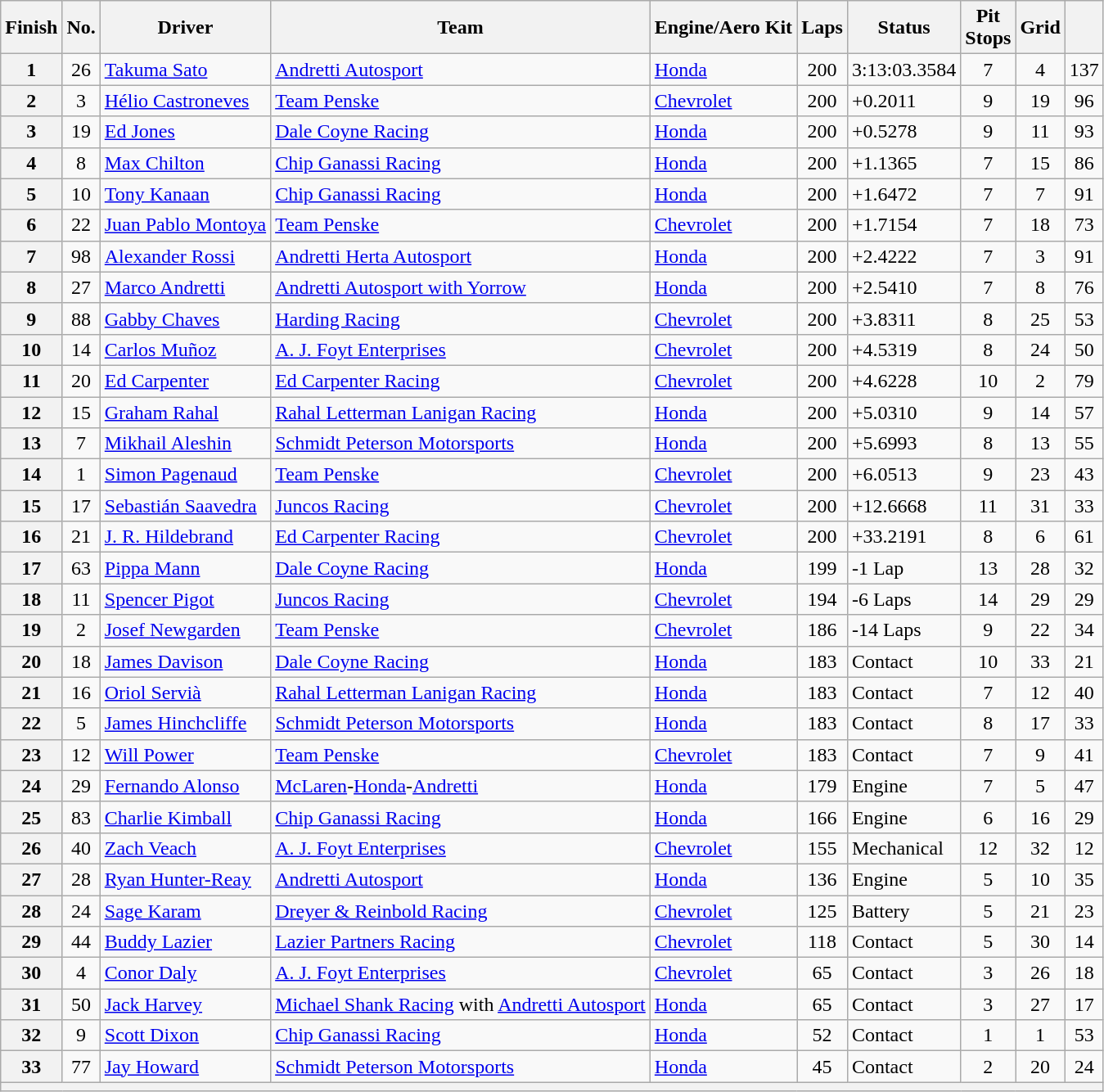<table class="wikitable">
<tr>
<th>Finish</th>
<th>No.</th>
<th>Driver</th>
<th>Team</th>
<th>Engine/Aero Kit</th>
<th>Laps</th>
<th>Status</th>
<th>Pit<br>Stops</th>
<th>Grid</th>
<th></th>
</tr>
<tr>
<th>1</th>
<td align=center>26</td>
<td> <a href='#'>Takuma Sato</a></td>
<td><a href='#'>Andretti Autosport</a></td>
<td><a href='#'>Honda</a></td>
<td align=center>200</td>
<td>3:13:03.3584</td>
<td align=center>7</td>
<td align=center>4</td>
<td align=center>137</td>
</tr>
<tr>
<th>2</th>
<td align=center>3</td>
<td> <a href='#'>Hélio Castroneves</a> <strong></strong></td>
<td><a href='#'>Team Penske</a></td>
<td><a href='#'>Chevrolet</a></td>
<td align=center>200</td>
<td>+0.2011</td>
<td align=center>9</td>
<td align=center>19</td>
<td align=center>96</td>
</tr>
<tr>
<th>3</th>
<td align=center>19</td>
<td> <a href='#'>Ed Jones</a> <strong></strong></td>
<td><a href='#'>Dale Coyne Racing</a></td>
<td><a href='#'>Honda</a></td>
<td align=center>200</td>
<td>+0.5278</td>
<td align=center>9</td>
<td align=center>11</td>
<td align=center>93</td>
</tr>
<tr>
<th>4</th>
<td align=center>8</td>
<td> <a href='#'>Max Chilton</a></td>
<td><a href='#'>Chip Ganassi Racing</a></td>
<td><a href='#'>Honda</a></td>
<td align=center>200</td>
<td>+1.1365</td>
<td align=center>7</td>
<td align=center>15</td>
<td align=center>86</td>
</tr>
<tr>
<th>5</th>
<td align=center>10</td>
<td> <a href='#'>Tony Kanaan</a> <strong></strong></td>
<td><a href='#'>Chip Ganassi Racing</a></td>
<td><a href='#'>Honda</a></td>
<td align=center>200</td>
<td>+1.6472</td>
<td align=center>7</td>
<td align=center>7</td>
<td align=center>91</td>
</tr>
<tr>
<th>6</th>
<td align=center>22</td>
<td> <a href='#'>Juan Pablo Montoya</a> <strong></strong></td>
<td><a href='#'>Team Penske</a></td>
<td><a href='#'>Chevrolet</a></td>
<td align=center>200</td>
<td>+1.7154</td>
<td align=center>7</td>
<td align=center>18</td>
<td align=center>73</td>
</tr>
<tr>
<th>7</th>
<td align=center>98</td>
<td> <a href='#'>Alexander Rossi</a> <strong></strong></td>
<td><a href='#'>Andretti Herta Autosport</a></td>
<td><a href='#'>Honda</a></td>
<td align=center>200</td>
<td>+2.4222</td>
<td align=center>7</td>
<td align=center>3</td>
<td align=center>91</td>
</tr>
<tr>
<th>8</th>
<td align=center>27</td>
<td> <a href='#'>Marco Andretti</a></td>
<td><a href='#'>Andretti Autosport with Yorrow</a></td>
<td><a href='#'>Honda</a></td>
<td align=center>200</td>
<td>+2.5410</td>
<td align=center>7</td>
<td align=center>8</td>
<td align=center>76</td>
</tr>
<tr>
<th>9</th>
<td align=center>88</td>
<td> <a href='#'>Gabby Chaves</a></td>
<td><a href='#'>Harding Racing</a></td>
<td><a href='#'>Chevrolet</a></td>
<td align=center>200</td>
<td>+3.8311</td>
<td align=center>8</td>
<td align=center>25</td>
<td align=center>53</td>
</tr>
<tr>
<th>10</th>
<td align=center>14</td>
<td> <a href='#'>Carlos Muñoz</a></td>
<td><a href='#'>A. J. Foyt Enterprises</a></td>
<td><a href='#'>Chevrolet</a></td>
<td align=center>200</td>
<td>+4.5319</td>
<td align=center>8</td>
<td align=center>24</td>
<td align=center>50</td>
</tr>
<tr>
<th>11</th>
<td align=center>20</td>
<td> <a href='#'>Ed Carpenter</a></td>
<td><a href='#'>Ed Carpenter Racing</a></td>
<td><a href='#'>Chevrolet</a></td>
<td align=center>200</td>
<td>+4.6228</td>
<td align=center>10</td>
<td align=center>2</td>
<td align=center>79</td>
</tr>
<tr>
<th>12</th>
<td align=center>15</td>
<td> <a href='#'>Graham Rahal</a></td>
<td><a href='#'>Rahal Letterman Lanigan Racing</a></td>
<td><a href='#'>Honda</a></td>
<td align=center>200</td>
<td>+5.0310</td>
<td align=center>9</td>
<td align=center>14</td>
<td align=center>57</td>
</tr>
<tr>
<th>13</th>
<td align=center>7</td>
<td> <a href='#'>Mikhail Aleshin</a></td>
<td><a href='#'>Schmidt Peterson Motorsports</a></td>
<td><a href='#'>Honda</a></td>
<td align=center>200</td>
<td>+5.6993</td>
<td align=center>8</td>
<td align=center>13</td>
<td align=center>55</td>
</tr>
<tr>
<th>14</th>
<td align=center>1</td>
<td> <a href='#'>Simon Pagenaud</a></td>
<td><a href='#'>Team Penske</a></td>
<td><a href='#'>Chevrolet</a></td>
<td align=center>200</td>
<td>+6.0513</td>
<td align=center>9</td>
<td align=center>23</td>
<td align=center>43</td>
</tr>
<tr>
<th>15</th>
<td align=center>17</td>
<td> <a href='#'>Sebastián Saavedra</a></td>
<td><a href='#'>Juncos Racing</a></td>
<td><a href='#'>Chevrolet</a></td>
<td align=center>200</td>
<td>+12.6668</td>
<td align=center>11</td>
<td align=center>31</td>
<td align=center>33</td>
</tr>
<tr>
<th>16</th>
<td align=center>21</td>
<td> <a href='#'>J. R. Hildebrand</a></td>
<td><a href='#'>Ed Carpenter Racing</a></td>
<td><a href='#'>Chevrolet</a></td>
<td align=center>200</td>
<td>+33.2191</td>
<td align=center>8</td>
<td align=center>6</td>
<td align=center>61</td>
</tr>
<tr>
<th>17</th>
<td align=center>63</td>
<td> <a href='#'>Pippa Mann</a></td>
<td><a href='#'>Dale Coyne Racing</a></td>
<td><a href='#'>Honda</a></td>
<td align=center>199</td>
<td>-1 Lap</td>
<td align=center>13</td>
<td align=center>28</td>
<td align=center>32</td>
</tr>
<tr>
<th>18</th>
<td align=center>11</td>
<td> <a href='#'>Spencer Pigot</a></td>
<td><a href='#'>Juncos Racing</a></td>
<td><a href='#'>Chevrolet</a></td>
<td align=center>194</td>
<td>-6 Laps</td>
<td align=center>14</td>
<td align=center>29</td>
<td align=center>29</td>
</tr>
<tr>
<th>19</th>
<td align=center>2</td>
<td> <a href='#'>Josef Newgarden</a></td>
<td><a href='#'>Team Penske</a></td>
<td><a href='#'>Chevrolet</a></td>
<td align=center>186</td>
<td>-14 Laps</td>
<td align=center>9</td>
<td align=center>22</td>
<td align=center>34</td>
</tr>
<tr>
<th>20</th>
<td align=center>18</td>
<td> <a href='#'>James Davison</a></td>
<td><a href='#'>Dale Coyne Racing</a></td>
<td><a href='#'>Honda</a></td>
<td align=center>183</td>
<td>Contact</td>
<td align=center>10</td>
<td align=center>33</td>
<td align=center>21</td>
</tr>
<tr>
<th>21</th>
<td align=center>16</td>
<td> <a href='#'>Oriol Servià</a></td>
<td><a href='#'>Rahal Letterman Lanigan Racing</a></td>
<td><a href='#'>Honda</a></td>
<td align=center>183</td>
<td>Contact</td>
<td align=center>7</td>
<td align=center>12</td>
<td align=center>40</td>
</tr>
<tr>
<th>22</th>
<td align=center>5</td>
<td> <a href='#'>James Hinchcliffe</a></td>
<td><a href='#'>Schmidt Peterson Motorsports</a></td>
<td><a href='#'>Honda</a></td>
<td align=center>183</td>
<td>Contact</td>
<td align=center>8</td>
<td align=center>17</td>
<td align=center>33</td>
</tr>
<tr>
<th>23</th>
<td align=center>12</td>
<td> <a href='#'>Will Power</a></td>
<td><a href='#'>Team Penske</a></td>
<td><a href='#'>Chevrolet</a></td>
<td align=center>183</td>
<td>Contact</td>
<td align=center>7</td>
<td align=center>9</td>
<td align=center>41</td>
</tr>
<tr>
<th>24</th>
<td align=center>29</td>
<td> <a href='#'>Fernando Alonso</a> <strong></strong></td>
<td><a href='#'>McLaren</a>-<a href='#'>Honda</a>-<a href='#'>Andretti</a></td>
<td><a href='#'>Honda</a></td>
<td align=center>179</td>
<td>Engine</td>
<td align=center>7</td>
<td align=center>5</td>
<td align=center>47</td>
</tr>
<tr>
<th>25</th>
<td align=center>83</td>
<td> <a href='#'>Charlie Kimball</a></td>
<td><a href='#'>Chip Ganassi Racing</a></td>
<td><a href='#'>Honda</a></td>
<td align=center>166</td>
<td>Engine</td>
<td align=center>6</td>
<td align=center>16</td>
<td align=center>29</td>
</tr>
<tr>
<th>26</th>
<td align=center>40</td>
<td> <a href='#'>Zach Veach</a> <strong></strong></td>
<td><a href='#'>A. J. Foyt Enterprises</a></td>
<td><a href='#'>Chevrolet</a></td>
<td align=center>155</td>
<td>Mechanical</td>
<td align=center>12</td>
<td align=center>32</td>
<td align=center>12</td>
</tr>
<tr>
<th>27</th>
<td align=center>28</td>
<td> <a href='#'>Ryan Hunter-Reay</a> <strong></strong></td>
<td><a href='#'>Andretti Autosport</a></td>
<td><a href='#'>Honda</a></td>
<td align=center>136</td>
<td>Engine</td>
<td align=center>5</td>
<td align=center>10</td>
<td align=center>35</td>
</tr>
<tr>
<th>28</th>
<td align=center>24</td>
<td> <a href='#'>Sage Karam</a></td>
<td><a href='#'>Dreyer & Reinbold Racing</a></td>
<td><a href='#'>Chevrolet</a></td>
<td align=center>125</td>
<td>Battery</td>
<td align=center>5</td>
<td align=center>21</td>
<td align=center>23</td>
</tr>
<tr>
<th>29</th>
<td align=center>44</td>
<td> <a href='#'>Buddy Lazier</a> <strong></strong></td>
<td><a href='#'>Lazier Partners Racing</a></td>
<td><a href='#'>Chevrolet</a></td>
<td align=center>118</td>
<td>Contact</td>
<td align=center>5</td>
<td align=center>30</td>
<td align=center>14</td>
</tr>
<tr>
<th>30</th>
<td align=center>4</td>
<td> <a href='#'>Conor Daly</a></td>
<td><a href='#'>A. J. Foyt Enterprises</a></td>
<td><a href='#'>Chevrolet</a></td>
<td align=center>65</td>
<td>Contact</td>
<td align=center>3</td>
<td align=center>26</td>
<td align=center>18</td>
</tr>
<tr>
<th>31</th>
<td align=center>50</td>
<td> <a href='#'>Jack Harvey</a> <strong></strong></td>
<td><a href='#'>Michael Shank Racing</a> with <a href='#'>Andretti Autosport</a></td>
<td><a href='#'>Honda</a></td>
<td align=center>65</td>
<td>Contact</td>
<td align=center>3</td>
<td align=center>27</td>
<td align=center>17</td>
</tr>
<tr>
<th>32</th>
<td align=center>9</td>
<td> <a href='#'>Scott Dixon</a> <strong></strong></td>
<td><a href='#'>Chip Ganassi Racing</a></td>
<td><a href='#'>Honda</a></td>
<td align=center>52</td>
<td>Contact</td>
<td align=center>1</td>
<td align=center>1</td>
<td align=center>53</td>
</tr>
<tr>
<th>33</th>
<td align=center>77</td>
<td> <a href='#'>Jay Howard</a></td>
<td><a href='#'>Schmidt Peterson Motorsports</a></td>
<td><a href='#'>Honda</a></td>
<td align=center>45</td>
<td>Contact</td>
<td align=center>2</td>
<td align=center>20</td>
<td align=center>24</td>
</tr>
<tr>
<th colspan=10></th>
</tr>
</table>
